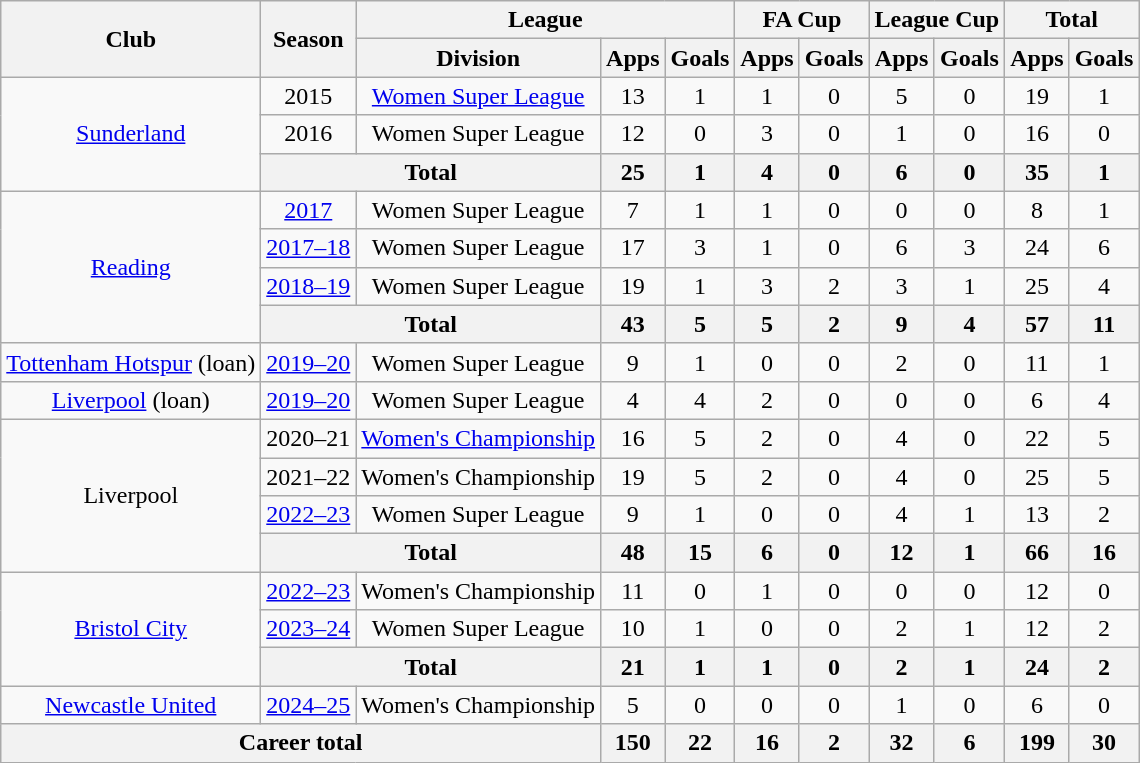<table class="wikitable" style="text-align:center">
<tr>
<th rowspan="2">Club</th>
<th rowspan="2">Season</th>
<th colspan="3">League</th>
<th colspan="2">FA Cup</th>
<th colspan="2">League Cup</th>
<th colspan="2">Total</th>
</tr>
<tr>
<th>Division</th>
<th>Apps</th>
<th>Goals</th>
<th>Apps</th>
<th>Goals</th>
<th>Apps</th>
<th>Goals</th>
<th>Apps</th>
<th>Goals</th>
</tr>
<tr>
<td rowspan="3"><a href='#'>Sunderland</a></td>
<td>2015</td>
<td><a href='#'>Women Super League</a></td>
<td>13</td>
<td>1</td>
<td>1</td>
<td>0</td>
<td>5</td>
<td>0</td>
<td>19</td>
<td>1</td>
</tr>
<tr>
<td>2016</td>
<td>Women Super League</td>
<td>12</td>
<td>0</td>
<td>3</td>
<td>0</td>
<td>1</td>
<td>0</td>
<td>16</td>
<td>0</td>
</tr>
<tr>
<th colspan="2">Total</th>
<th>25</th>
<th>1</th>
<th>4</th>
<th>0</th>
<th>6</th>
<th>0</th>
<th>35</th>
<th>1</th>
</tr>
<tr>
<td rowspan="4"><a href='#'>Reading</a></td>
<td><a href='#'>2017</a></td>
<td>Women Super League</td>
<td>7</td>
<td>1</td>
<td>1</td>
<td>0</td>
<td>0</td>
<td>0</td>
<td>8</td>
<td>1</td>
</tr>
<tr>
<td><a href='#'>2017–18</a></td>
<td>Women Super League</td>
<td>17</td>
<td>3</td>
<td>1</td>
<td>0</td>
<td>6</td>
<td>3</td>
<td>24</td>
<td>6</td>
</tr>
<tr>
<td><a href='#'>2018–19</a></td>
<td>Women Super League</td>
<td>19</td>
<td>1</td>
<td>3</td>
<td>2</td>
<td>3</td>
<td>1</td>
<td>25</td>
<td>4</td>
</tr>
<tr>
<th colspan="2">Total</th>
<th>43</th>
<th>5</th>
<th>5</th>
<th>2</th>
<th>9</th>
<th>4</th>
<th>57</th>
<th>11</th>
</tr>
<tr>
<td><a href='#'>Tottenham Hotspur</a> (loan)</td>
<td><a href='#'>2019–20</a></td>
<td>Women Super League</td>
<td>9</td>
<td>1</td>
<td>0</td>
<td>0</td>
<td>2</td>
<td>0</td>
<td>11</td>
<td>1</td>
</tr>
<tr>
<td><a href='#'>Liverpool</a> (loan)</td>
<td><a href='#'>2019–20</a></td>
<td>Women Super League</td>
<td>4</td>
<td>4</td>
<td>2</td>
<td>0</td>
<td>0</td>
<td>0</td>
<td>6</td>
<td>4</td>
</tr>
<tr>
<td rowspan="4">Liverpool</td>
<td>2020–21</td>
<td><a href='#'>Women's Championship</a></td>
<td>16</td>
<td>5</td>
<td>2</td>
<td>0</td>
<td>4</td>
<td>0</td>
<td>22</td>
<td>5</td>
</tr>
<tr>
<td>2021–22</td>
<td>Women's Championship</td>
<td>19</td>
<td>5</td>
<td>2</td>
<td>0</td>
<td>4</td>
<td>0</td>
<td>25</td>
<td>5</td>
</tr>
<tr>
<td><a href='#'>2022–23</a></td>
<td>Women Super League</td>
<td>9</td>
<td>1</td>
<td>0</td>
<td>0</td>
<td>4</td>
<td>1</td>
<td>13</td>
<td>2</td>
</tr>
<tr>
<th colspan="2">Total</th>
<th>48</th>
<th>15</th>
<th>6</th>
<th>0</th>
<th>12</th>
<th>1</th>
<th>66</th>
<th>16</th>
</tr>
<tr>
<td rowspan="3"><a href='#'>Bristol City</a></td>
<td><a href='#'>2022–23</a></td>
<td>Women's Championship</td>
<td>11</td>
<td>0</td>
<td>1</td>
<td>0</td>
<td>0</td>
<td>0</td>
<td>12</td>
<td>0</td>
</tr>
<tr>
<td><a href='#'>2023–24</a></td>
<td>Women Super League</td>
<td>10</td>
<td>1</td>
<td>0</td>
<td>0</td>
<td>2</td>
<td>1</td>
<td>12</td>
<td>2</td>
</tr>
<tr>
<th colspan="2">Total</th>
<th>21</th>
<th>1</th>
<th>1</th>
<th>0</th>
<th>2</th>
<th>1</th>
<th>24</th>
<th>2</th>
</tr>
<tr>
<td><a href='#'>Newcastle United</a></td>
<td><a href='#'>2024–25</a></td>
<td>Women's Championship</td>
<td>5</td>
<td>0</td>
<td>0</td>
<td>0</td>
<td>1</td>
<td>0</td>
<td>6</td>
<td>0</td>
</tr>
<tr>
<th colspan="3">Career total</th>
<th>150</th>
<th>22</th>
<th>16</th>
<th>2</th>
<th>32</th>
<th>6</th>
<th>199</th>
<th>30</th>
</tr>
</table>
